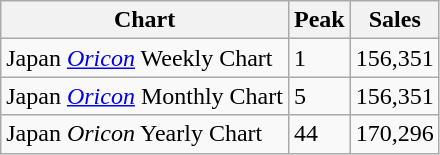<table class="wikitable sortable">
<tr>
<th>Chart</th>
<th>Peak</th>
<th>Sales</th>
</tr>
<tr>
<td>Japan <em><a href='#'>Oricon</a></em> Weekly Chart</td>
<td>1</td>
<td>156,351</td>
</tr>
<tr>
<td>Japan <em><a href='#'>Oricon</a></em> Monthly Chart</td>
<td>5</td>
<td>156,351</td>
</tr>
<tr>
<td>Japan <em>Oricon</em> Yearly Chart</td>
<td>44</td>
<td>170,296</td>
</tr>
</table>
